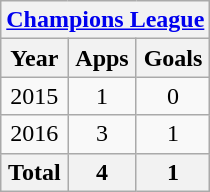<table class=wikitable style="text-align:center">
<tr>
<th colspan=3><a href='#'>Champions League</a></th>
</tr>
<tr>
<th>Year</th>
<th>Apps</th>
<th>Goals</th>
</tr>
<tr>
<td>2015</td>
<td>1</td>
<td>0</td>
</tr>
<tr>
<td>2016</td>
<td>3</td>
<td>1</td>
</tr>
<tr>
<th>Total</th>
<th>4</th>
<th>1</th>
</tr>
</table>
